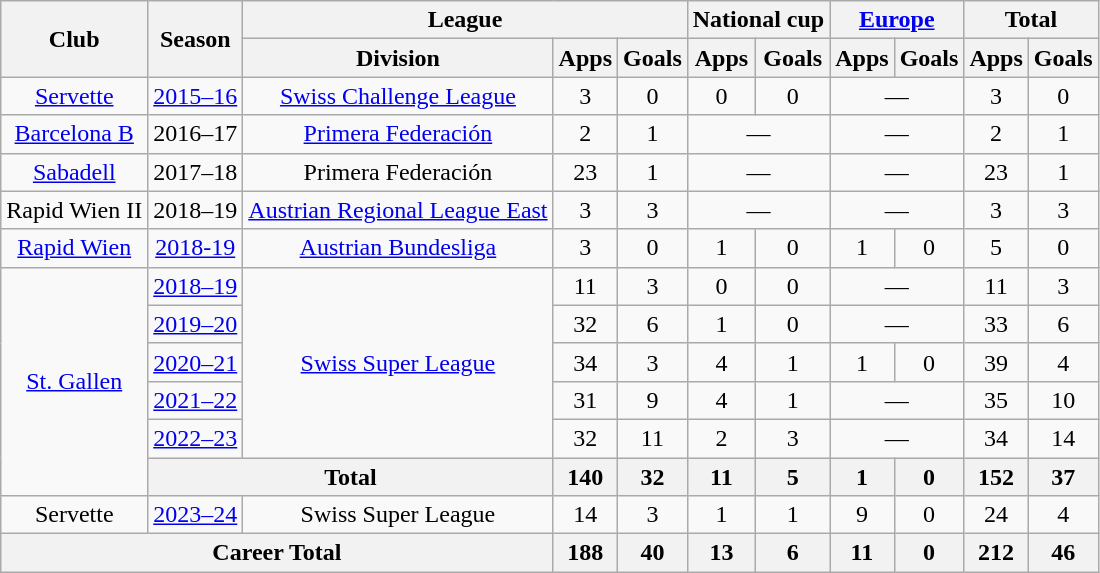<table class="wikitable" style="text-align:center">
<tr>
<th rowspan="2">Club</th>
<th rowspan="2">Season</th>
<th colspan="3">League</th>
<th colspan="2">National cup</th>
<th colspan="2"><a href='#'>Europe</a></th>
<th colspan="2">Total</th>
</tr>
<tr>
<th>Division</th>
<th>Apps</th>
<th>Goals</th>
<th>Apps</th>
<th>Goals</th>
<th>Apps</th>
<th>Goals</th>
<th>Apps</th>
<th>Goals</th>
</tr>
<tr>
<td><a href='#'>Servette</a></td>
<td><a href='#'>2015–16</a></td>
<td><a href='#'>Swiss Challenge League</a></td>
<td>3</td>
<td>0</td>
<td>0</td>
<td>0</td>
<td colspan="2">—</td>
<td>3</td>
<td>0</td>
</tr>
<tr>
<td><a href='#'>Barcelona B</a></td>
<td>2016–17</td>
<td><a href='#'>Primera Federación</a></td>
<td>2</td>
<td>1</td>
<td colspan="2">—</td>
<td colspan="2">—</td>
<td>2</td>
<td>1</td>
</tr>
<tr>
<td><a href='#'>Sabadell</a></td>
<td>2017–18</td>
<td>Primera Federación</td>
<td>23</td>
<td>1</td>
<td colspan="2">—</td>
<td colspan="2">—</td>
<td>23</td>
<td>1</td>
</tr>
<tr>
<td>Rapid Wien II</td>
<td>2018–19</td>
<td><a href='#'>Austrian Regional League East</a></td>
<td>3</td>
<td>3</td>
<td colspan="2">—</td>
<td colspan="2">—</td>
<td>3</td>
<td>3</td>
</tr>
<tr>
<td><a href='#'>Rapid Wien</a></td>
<td><a href='#'>2018-19</a></td>
<td><a href='#'>Austrian Bundesliga</a></td>
<td>3</td>
<td>0</td>
<td>1</td>
<td>0</td>
<td>1</td>
<td>0</td>
<td>5</td>
<td>0</td>
</tr>
<tr>
<td rowspan="6"><a href='#'>St. Gallen</a></td>
<td><a href='#'>2018–19</a></td>
<td rowspan="5"><a href='#'>Swiss Super League</a></td>
<td>11</td>
<td>3</td>
<td>0</td>
<td>0</td>
<td colspan="2">—</td>
<td>11</td>
<td>3</td>
</tr>
<tr>
<td><a href='#'>2019–20</a></td>
<td>32</td>
<td>6</td>
<td>1</td>
<td>0</td>
<td colspan="2">—</td>
<td>33</td>
<td>6</td>
</tr>
<tr>
<td><a href='#'>2020–21</a></td>
<td>34</td>
<td>3</td>
<td>4</td>
<td>1</td>
<td>1</td>
<td>0</td>
<td>39</td>
<td>4</td>
</tr>
<tr>
<td><a href='#'>2021–22</a></td>
<td>31</td>
<td>9</td>
<td>4</td>
<td>1</td>
<td colspan="2">—</td>
<td>35</td>
<td>10</td>
</tr>
<tr>
<td><a href='#'>2022–23</a></td>
<td>32</td>
<td>11</td>
<td>2</td>
<td>3</td>
<td colspan="2">—</td>
<td>34</td>
<td>14</td>
</tr>
<tr>
<th colspan="2">Total</th>
<th>140</th>
<th>32</th>
<th>11</th>
<th>5</th>
<th>1</th>
<th>0</th>
<th>152</th>
<th>37</th>
</tr>
<tr>
<td>Servette</td>
<td><a href='#'>2023–24</a></td>
<td>Swiss Super League</td>
<td>14</td>
<td>3</td>
<td>1</td>
<td>1</td>
<td>9</td>
<td>0</td>
<td>24</td>
<td>4</td>
</tr>
<tr>
<th colspan="3">Career Total</th>
<th>188</th>
<th>40</th>
<th>13</th>
<th>6</th>
<th>11</th>
<th>0</th>
<th>212</th>
<th>46</th>
</tr>
</table>
